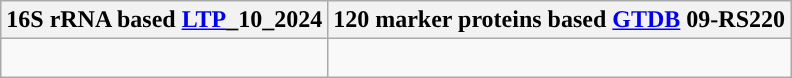<table class="wikitable">
<tr>
<th colspan=1>16S rRNA based <a href='#'>LTP</a>_10_2024</th>
<th colspan=1>120 marker proteins based <a href='#'>GTDB</a> 09-RS220</th>
</tr>
<tr>
<td style="vertical-align:top"><br></td>
<td><br></td>
</tr>
</table>
